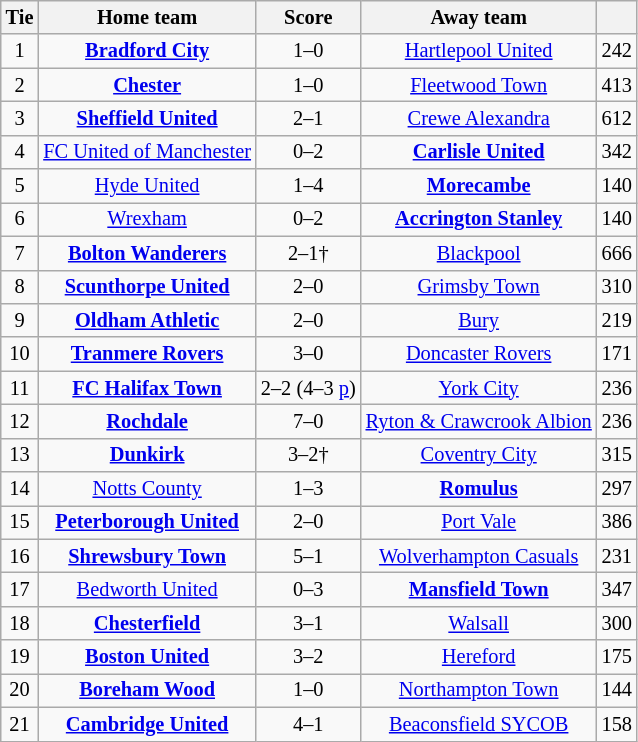<table class="wikitable" style="text-align: center; font-size:85%">
<tr>
<th>Tie</th>
<th>Home team</th>
<th>Score</th>
<th>Away team</th>
<th></th>
</tr>
<tr>
<td>1</td>
<td><strong><a href='#'>Bradford City</a></strong></td>
<td>1–0</td>
<td><a href='#'>Hartlepool United</a></td>
<td>242</td>
</tr>
<tr>
<td>2</td>
<td><strong><a href='#'>Chester</a></strong></td>
<td>1–0</td>
<td><a href='#'>Fleetwood Town</a></td>
<td>413</td>
</tr>
<tr>
<td>3</td>
<td><strong><a href='#'>Sheffield United</a></strong></td>
<td>2–1</td>
<td><a href='#'>Crewe Alexandra</a></td>
<td>612</td>
</tr>
<tr>
<td>4</td>
<td><a href='#'>FC United of Manchester</a></td>
<td>0–2</td>
<td><strong><a href='#'>Carlisle United</a></strong></td>
<td>342</td>
</tr>
<tr>
<td>5</td>
<td><a href='#'>Hyde United</a></td>
<td>1–4</td>
<td><strong><a href='#'>Morecambe</a></strong></td>
<td>140</td>
</tr>
<tr>
<td>6</td>
<td><a href='#'>Wrexham</a></td>
<td>0–2</td>
<td><strong><a href='#'>Accrington Stanley</a></strong></td>
<td>140</td>
</tr>
<tr>
<td>7</td>
<td><strong><a href='#'>Bolton Wanderers</a></strong></td>
<td>2–1†</td>
<td><a href='#'>Blackpool</a></td>
<td>666</td>
</tr>
<tr>
<td>8</td>
<td><strong><a href='#'>Scunthorpe United</a></strong></td>
<td>2–0</td>
<td><a href='#'>Grimsby Town</a></td>
<td>310</td>
</tr>
<tr>
<td>9</td>
<td><strong><a href='#'>Oldham Athletic</a></strong></td>
<td>2–0</td>
<td><a href='#'>Bury</a></td>
<td>219</td>
</tr>
<tr>
<td>10</td>
<td><strong><a href='#'>Tranmere Rovers</a></strong></td>
<td>3–0</td>
<td><a href='#'>Doncaster Rovers</a></td>
<td>171</td>
</tr>
<tr>
<td>11</td>
<td><strong><a href='#'>FC Halifax Town</a></strong></td>
<td>2–2 (4–3 <a href='#'>p</a>)</td>
<td><a href='#'>York City</a></td>
<td>236</td>
</tr>
<tr>
<td>12</td>
<td><strong><a href='#'>Rochdale</a></strong></td>
<td>7–0</td>
<td><a href='#'>Ryton & Crawcrook Albion</a></td>
<td>236</td>
</tr>
<tr>
<td>13</td>
<td><strong><a href='#'>Dunkirk</a></strong></td>
<td>3–2†</td>
<td><a href='#'>Coventry City</a></td>
<td>315</td>
</tr>
<tr>
<td>14</td>
<td><a href='#'>Notts County</a></td>
<td>1–3</td>
<td><strong><a href='#'>Romulus</a></strong></td>
<td>297</td>
</tr>
<tr>
<td>15</td>
<td><strong><a href='#'>Peterborough United</a></strong></td>
<td>2–0</td>
<td><a href='#'>Port Vale</a></td>
<td>386</td>
</tr>
<tr>
<td>16</td>
<td><strong><a href='#'>Shrewsbury Town</a></strong></td>
<td>5–1</td>
<td><a href='#'>Wolverhampton Casuals</a></td>
<td>231</td>
</tr>
<tr>
<td>17</td>
<td><a href='#'>Bedworth United</a></td>
<td>0–3</td>
<td><strong><a href='#'>Mansfield Town</a></strong></td>
<td>347</td>
</tr>
<tr>
<td>18</td>
<td><strong><a href='#'>Chesterfield</a></strong></td>
<td>3–1</td>
<td><a href='#'>Walsall</a></td>
<td>300</td>
</tr>
<tr>
<td>19</td>
<td><strong><a href='#'>Boston United</a></strong></td>
<td>3–2</td>
<td><a href='#'>Hereford</a></td>
<td>175</td>
</tr>
<tr>
<td>20</td>
<td><strong><a href='#'>Boreham Wood</a></strong></td>
<td>1–0</td>
<td><a href='#'>Northampton Town</a></td>
<td>144</td>
</tr>
<tr>
<td>21</td>
<td><strong><a href='#'>Cambridge United</a></strong></td>
<td>4–1</td>
<td><a href='#'>Beaconsfield SYCOB</a></td>
<td>158</td>
</tr>
</table>
